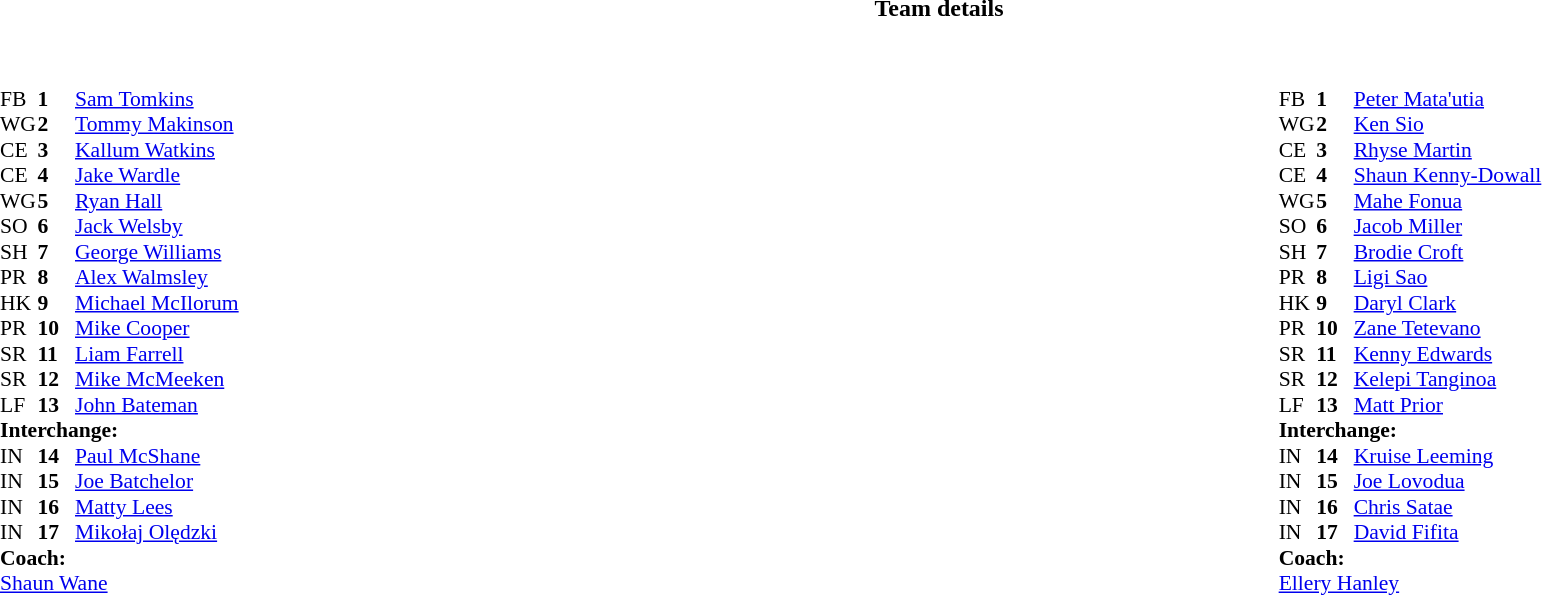<table border="0" width="100%" class="collapsible collapsed">
<tr>
<th>Team details</th>
</tr>
<tr>
<td><br><table width="100%">
<tr>
<td valign="top" width="50%"><br><table style="font-size: 90%" cellspacing="0" cellpadding="0">
<tr>
<th width="25"></th>
<th width="25"></th>
</tr>
<tr>
<td>FB</td>
<td><strong>1</strong></td>
<td><a href='#'>Sam Tomkins</a></td>
</tr>
<tr>
<td>WG</td>
<td><strong>2</strong></td>
<td><a href='#'>Tommy Makinson</a></td>
</tr>
<tr>
<td>CE</td>
<td><strong>3</strong></td>
<td><a href='#'>Kallum Watkins</a></td>
</tr>
<tr>
<td>CE</td>
<td><strong>4</strong></td>
<td><a href='#'>Jake Wardle</a></td>
</tr>
<tr>
<td>WG</td>
<td><strong>5</strong></td>
<td><a href='#'>Ryan Hall</a></td>
</tr>
<tr>
<td>SO</td>
<td><strong>6</strong></td>
<td><a href='#'>Jack Welsby</a></td>
</tr>
<tr>
<td>SH</td>
<td><strong>7</strong></td>
<td><a href='#'>George Williams</a></td>
</tr>
<tr>
<td>PR</td>
<td><strong>8</strong></td>
<td><a href='#'>Alex Walmsley</a></td>
</tr>
<tr>
<td>HK</td>
<td><strong>9</strong></td>
<td><a href='#'>Michael McIlorum</a></td>
</tr>
<tr>
<td>PR</td>
<td><strong>10</strong></td>
<td><a href='#'>Mike Cooper</a></td>
</tr>
<tr>
<td>SR</td>
<td><strong>11</strong></td>
<td><a href='#'>Liam Farrell</a></td>
</tr>
<tr>
<td>SR</td>
<td><strong>12</strong></td>
<td><a href='#'>Mike McMeeken</a></td>
</tr>
<tr>
<td>LF</td>
<td><strong>13</strong></td>
<td><a href='#'>John Bateman</a></td>
</tr>
<tr>
<td colspan=3><strong>Interchange:</strong></td>
</tr>
<tr>
<td>IN</td>
<td><strong>14</strong></td>
<td><a href='#'>Paul McShane</a></td>
</tr>
<tr>
<td>IN</td>
<td><strong>15</strong></td>
<td><a href='#'>Joe Batchelor</a></td>
</tr>
<tr>
<td>IN</td>
<td><strong>16</strong></td>
<td><a href='#'>Matty Lees</a></td>
</tr>
<tr>
<td>IN</td>
<td><strong>17</strong></td>
<td><a href='#'>Mikołaj Olędzki</a></td>
</tr>
<tr>
<td colspan=3><strong>Coach:</strong></td>
</tr>
<tr>
<td colspan="3"> <a href='#'>Shaun Wane</a></td>
</tr>
</table>
</td>
<td valign="top" width="50%"><br><table style="font-size: 90%" cellspacing="0" cellpadding="0" align="center">
<tr>
<th width="25"></th>
<th width="25"></th>
</tr>
<tr>
<td>FB</td>
<td><strong>1</strong></td>
<td><a href='#'>Peter Mata'utia</a></td>
</tr>
<tr>
<td>WG</td>
<td><strong>2</strong></td>
<td><a href='#'>Ken Sio</a></td>
</tr>
<tr>
<td>CE</td>
<td><strong>3</strong></td>
<td><a href='#'>Rhyse Martin</a></td>
</tr>
<tr>
<td>CE</td>
<td><strong>4</strong></td>
<td><a href='#'>Shaun Kenny-Dowall</a></td>
</tr>
<tr>
<td>WG</td>
<td><strong>5</strong></td>
<td><a href='#'>Mahe Fonua</a></td>
</tr>
<tr>
<td>SO</td>
<td><strong>6</strong></td>
<td><a href='#'>Jacob Miller</a></td>
</tr>
<tr>
<td>SH</td>
<td><strong>7</strong></td>
<td><a href='#'>Brodie Croft</a></td>
</tr>
<tr>
<td>PR</td>
<td><strong>8</strong></td>
<td><a href='#'>Ligi Sao</a></td>
</tr>
<tr>
<td>HK</td>
<td><strong>9</strong></td>
<td><a href='#'>Daryl Clark</a></td>
</tr>
<tr>
<td>PR</td>
<td><strong>10</strong></td>
<td><a href='#'>Zane Tetevano</a></td>
</tr>
<tr>
<td>SR</td>
<td><strong>11</strong></td>
<td><a href='#'>Kenny Edwards</a></td>
</tr>
<tr>
<td>SR</td>
<td><strong>12</strong></td>
<td><a href='#'>Kelepi Tanginoa</a></td>
</tr>
<tr>
<td>LF</td>
<td><strong>13</strong></td>
<td><a href='#'>Matt Prior</a></td>
</tr>
<tr>
<td colspan=3><strong>Interchange:</strong></td>
</tr>
<tr>
<td>IN</td>
<td><strong>14</strong></td>
<td><a href='#'>Kruise Leeming</a></td>
</tr>
<tr>
<td>IN</td>
<td><strong>15</strong></td>
<td><a href='#'>Joe Lovodua</a></td>
</tr>
<tr>
<td>IN</td>
<td><strong>16</strong></td>
<td><a href='#'>Chris Satae</a></td>
</tr>
<tr>
<td>IN</td>
<td><strong>17</strong></td>
<td><a href='#'>David Fifita</a></td>
</tr>
<tr>
<td colspan=3><strong>Coach:</strong></td>
</tr>
<tr>
<td colspan="3"> <a href='#'>Ellery Hanley</a></td>
</tr>
</table>
</td>
</tr>
</table>
</td>
</tr>
</table>
